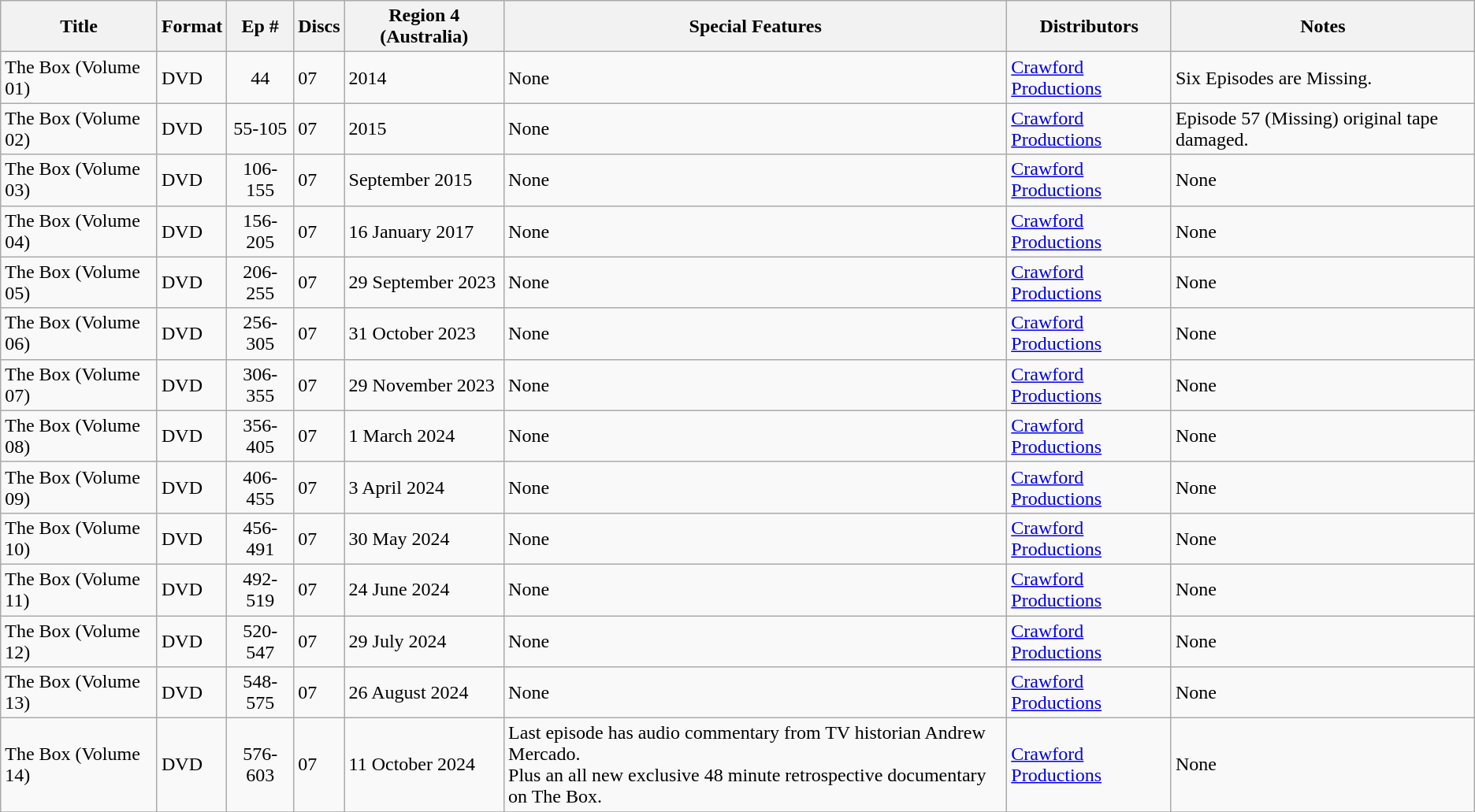<table class="wikitable">
<tr>
<th>Title</th>
<th>Format</th>
<th>Ep #</th>
<th>Discs</th>
<th>Region 4 (Australia)</th>
<th>Special Features</th>
<th>Distributors</th>
<th>Notes</th>
</tr>
<tr>
<td>The Box (Volume 01)</td>
<td>DVD</td>
<td style="text-align:center;">44</td>
<td>07</td>
<td>2014</td>
<td>None</td>
<td><a href='#'>Crawford Productions</a></td>
<td>Six Episodes are Missing.</td>
</tr>
<tr>
<td>The Box (Volume 02)</td>
<td>DVD</td>
<td style="text-align:center;">55-105</td>
<td>07</td>
<td>2015</td>
<td>None</td>
<td><a href='#'>Crawford Productions</a></td>
<td>Episode 57 (Missing) original tape damaged.</td>
</tr>
<tr>
<td>The Box (Volume 03)</td>
<td>DVD</td>
<td style="text-align:center;">106-155</td>
<td>07</td>
<td>September 2015</td>
<td>None</td>
<td><a href='#'>Crawford Productions</a></td>
<td>None</td>
</tr>
<tr>
<td>The Box (Volume 04)</td>
<td>DVD</td>
<td style="text-align:center;">156-205</td>
<td>07</td>
<td>16 January 2017</td>
<td>None</td>
<td><a href='#'>Crawford Productions</a></td>
<td>None</td>
</tr>
<tr>
<td>The Box (Volume 05)</td>
<td>DVD</td>
<td style="text-align:center;">206-255</td>
<td>07</td>
<td>29 September 2023</td>
<td>None</td>
<td><a href='#'>Crawford Productions</a></td>
<td>None</td>
</tr>
<tr>
<td>The Box (Volume 06)</td>
<td>DVD</td>
<td style="text-align:center;">256-305</td>
<td>07</td>
<td>31 October 2023</td>
<td>None</td>
<td><a href='#'>Crawford Productions</a></td>
<td>None</td>
</tr>
<tr>
<td>The Box (Volume 07)</td>
<td>DVD</td>
<td style="text-align:center;">306-355</td>
<td>07</td>
<td>29 November 2023</td>
<td>None</td>
<td><a href='#'>Crawford Productions</a></td>
<td>None</td>
</tr>
<tr>
<td>The Box (Volume 08)</td>
<td>DVD</td>
<td style="text-align:center;">356-405</td>
<td>07</td>
<td>1 March 2024</td>
<td>None</td>
<td><a href='#'>Crawford Productions</a></td>
<td>None</td>
</tr>
<tr>
<td>The Box (Volume 09)</td>
<td>DVD</td>
<td style="text-align:center;">406-455</td>
<td>07</td>
<td>3 April 2024</td>
<td>None</td>
<td><a href='#'>Crawford Productions</a></td>
<td>None</td>
</tr>
<tr>
<td>The Box (Volume 10)</td>
<td>DVD</td>
<td style="text-align:center;">456-491</td>
<td>07</td>
<td>30 May 2024</td>
<td>None</td>
<td><a href='#'>Crawford Productions</a></td>
<td>None</td>
</tr>
<tr>
<td>The Box (Volume 11)</td>
<td>DVD</td>
<td style="text-align:center;">492-519</td>
<td>07</td>
<td>24 June 2024</td>
<td>None</td>
<td><a href='#'>Crawford Productions</a></td>
<td>None</td>
</tr>
<tr>
<td>The Box (Volume 12)</td>
<td>DVD</td>
<td style="text-align:center;">520-547</td>
<td>07</td>
<td>29 July 2024</td>
<td>None</td>
<td><a href='#'>Crawford Productions</a></td>
<td>None</td>
</tr>
<tr>
<td>The Box (Volume 13)</td>
<td>DVD</td>
<td style="text-align:center;">548-575</td>
<td>07</td>
<td>26 August 2024</td>
<td>None</td>
<td><a href='#'>Crawford Productions</a></td>
<td>None</td>
</tr>
<tr>
<td>The Box (Volume 14)</td>
<td>DVD</td>
<td style="text-align:center;">576-603</td>
<td>07</td>
<td>11 October 2024</td>
<td>Last episode has audio commentary from TV historian Andrew Mercado.<br>Plus an all new exclusive 48 minute retrospective documentary on The Box.</td>
<td><a href='#'>Crawford Productions</a></td>
<td>None</td>
</tr>
<tr>
</tr>
</table>
